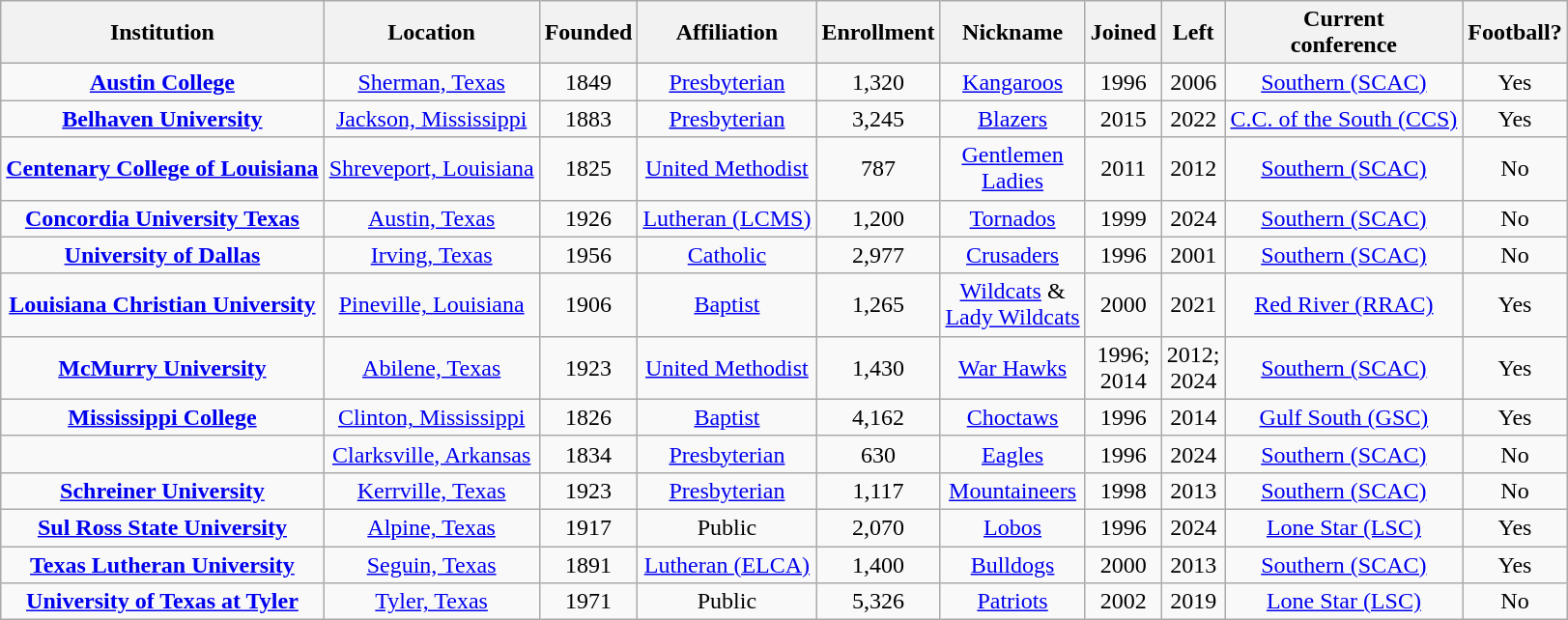<table class="wikitable sortable" style="text-align:center;">
<tr>
<th>Institution</th>
<th>Location</th>
<th>Founded</th>
<th>Affiliation</th>
<th>Enrollment</th>
<th>Nickname</th>
<th>Joined</th>
<th>Left</th>
<th>Current<br>conference</th>
<th>Football?</th>
</tr>
<tr>
<td><strong><a href='#'>Austin College</a></strong></td>
<td><a href='#'>Sherman, Texas</a></td>
<td>1849</td>
<td><a href='#'>Presbyterian</a></td>
<td>1,320</td>
<td><a href='#'>Kangaroos</a></td>
<td>1996</td>
<td>2006</td>
<td><a href='#'>Southern (SCAC)</a></td>
<td>Yes</td>
</tr>
<tr>
<td><strong><a href='#'>Belhaven University</a></strong></td>
<td><a href='#'>Jackson, Mississippi</a></td>
<td>1883</td>
<td><a href='#'>Presbyterian</a></td>
<td>3,245</td>
<td><a href='#'>Blazers</a></td>
<td>2015</td>
<td>2022</td>
<td><a href='#'>C.C. of the South (CCS)</a></td>
<td>Yes</td>
</tr>
<tr>
<td><strong><a href='#'>Centenary College of Louisiana</a></strong></td>
<td><a href='#'>Shreveport, Louisiana</a></td>
<td>1825</td>
<td><a href='#'>United Methodist</a></td>
<td>787</td>
<td><a href='#'>Gentlemen</a> <br><a href='#'>Ladies</a> </td>
<td>2011</td>
<td>2012</td>
<td><a href='#'>Southern (SCAC)</a></td>
<td>No</td>
</tr>
<tr>
<td><strong><a href='#'>Concordia University Texas</a></strong></td>
<td><a href='#'>Austin, Texas</a></td>
<td>1926</td>
<td><a href='#'>Lutheran (LCMS)</a></td>
<td>1,200</td>
<td><a href='#'>Tornados</a></td>
<td>1999</td>
<td>2024</td>
<td><a href='#'>Southern (SCAC)</a></td>
<td>No</td>
</tr>
<tr>
<td><strong><a href='#'>University of Dallas</a></strong></td>
<td><a href='#'>Irving, Texas</a></td>
<td>1956</td>
<td><a href='#'>Catholic</a></td>
<td>2,977</td>
<td><a href='#'>Crusaders</a></td>
<td>1996</td>
<td>2001</td>
<td><a href='#'>Southern (SCAC)</a></td>
<td>No</td>
</tr>
<tr>
<td><strong><a href='#'>Louisiana Christian University</a></strong></td>
<td><a href='#'>Pineville, Louisiana</a></td>
<td>1906</td>
<td><a href='#'>Baptist</a></td>
<td>1,265</td>
<td><a href='#'>Wildcats</a> &<br><a href='#'>Lady Wildcats</a></td>
<td>2000</td>
<td>2021</td>
<td><a href='#'>Red River (RRAC)</a></td>
<td>Yes</td>
</tr>
<tr>
<td><strong><a href='#'>McMurry University</a></strong></td>
<td><a href='#'>Abilene, Texas</a></td>
<td>1923</td>
<td><a href='#'>United Methodist</a></td>
<td>1,430</td>
<td><a href='#'>War Hawks</a></td>
<td>1996;<br>2014</td>
<td>2012;<br>2024</td>
<td><a href='#'>Southern (SCAC)</a></td>
<td>Yes</td>
</tr>
<tr>
<td><strong><a href='#'>Mississippi College</a></strong></td>
<td><a href='#'>Clinton, Mississippi</a></td>
<td>1826</td>
<td><a href='#'>Baptist</a></td>
<td>4,162</td>
<td><a href='#'>Choctaws</a></td>
<td>1996</td>
<td>2014</td>
<td><a href='#'>Gulf South (GSC)</a></td>
<td>Yes</td>
</tr>
<tr>
<td></td>
<td><a href='#'>Clarksville, Arkansas</a></td>
<td>1834</td>
<td><a href='#'>Presbyterian</a></td>
<td>630</td>
<td><a href='#'>Eagles</a></td>
<td>1996</td>
<td>2024</td>
<td><a href='#'>Southern (SCAC)</a></td>
<td>No</td>
</tr>
<tr>
<td><strong><a href='#'>Schreiner University</a></strong></td>
<td><a href='#'>Kerrville, Texas</a></td>
<td>1923</td>
<td><a href='#'>Presbyterian</a></td>
<td>1,117</td>
<td><a href='#'>Mountaineers</a></td>
<td>1998</td>
<td>2013</td>
<td><a href='#'>Southern (SCAC)</a></td>
<td>No</td>
</tr>
<tr>
<td><strong><a href='#'>Sul Ross State University</a></strong></td>
<td><a href='#'>Alpine, Texas</a></td>
<td>1917</td>
<td>Public</td>
<td>2,070</td>
<td><a href='#'>Lobos</a></td>
<td>1996</td>
<td>2024</td>
<td><a href='#'>Lone Star (LSC)</a></td>
<td>Yes</td>
</tr>
<tr>
<td><strong><a href='#'>Texas Lutheran University</a></strong></td>
<td><a href='#'>Seguin, Texas</a></td>
<td>1891</td>
<td><a href='#'>Lutheran (ELCA)</a></td>
<td>1,400</td>
<td><a href='#'>Bulldogs</a></td>
<td>2000</td>
<td>2013</td>
<td><a href='#'>Southern (SCAC)</a></td>
<td>Yes</td>
</tr>
<tr>
<td><strong><a href='#'>University of Texas at Tyler</a></strong></td>
<td><a href='#'>Tyler, Texas</a></td>
<td>1971</td>
<td>Public</td>
<td>5,326</td>
<td><a href='#'>Patriots</a></td>
<td>2002</td>
<td>2019</td>
<td><a href='#'>Lone Star (LSC)</a></td>
<td>No</td>
</tr>
</table>
